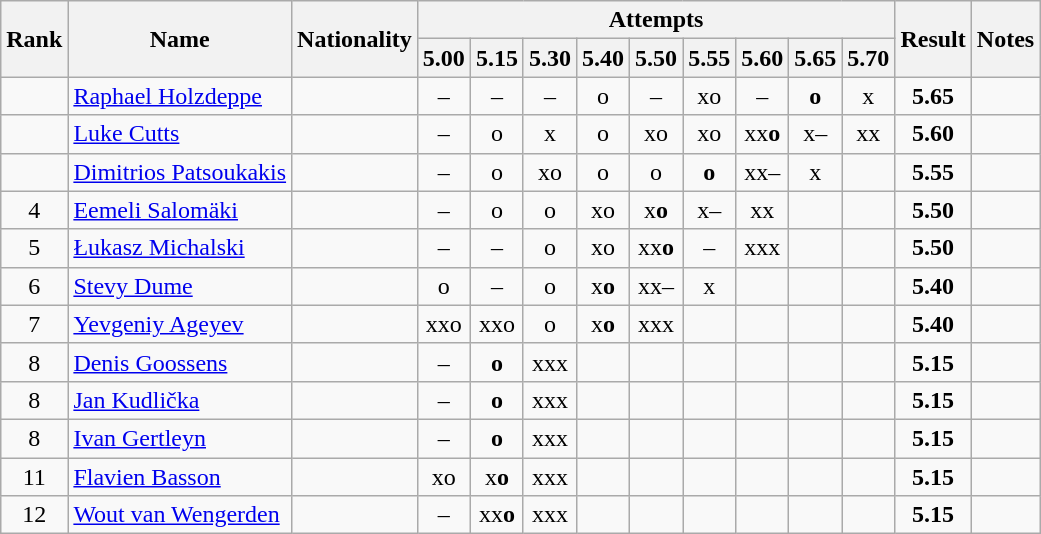<table class="wikitable sortable" style="text-align:center">
<tr>
<th rowspan=2>Rank</th>
<th rowspan=2>Name</th>
<th rowspan=2>Nationality</th>
<th colspan=9>Attempts</th>
<th rowspan=2>Result</th>
<th rowspan=2>Notes</th>
</tr>
<tr>
<th>5.00</th>
<th>5.15</th>
<th>5.30</th>
<th>5.40</th>
<th>5.50</th>
<th>5.55</th>
<th>5.60</th>
<th>5.65</th>
<th>5.70</th>
</tr>
<tr>
<td></td>
<td align=left><a href='#'>Raphael Holzdeppe</a></td>
<td align=left></td>
<td>–</td>
<td>–</td>
<td>–</td>
<td>o</td>
<td>–</td>
<td>xo</td>
<td>–</td>
<td><strong>o</strong></td>
<td>x</td>
<td><strong>5.65</strong></td>
<td></td>
</tr>
<tr>
<td></td>
<td align=left><a href='#'>Luke Cutts</a></td>
<td align=left></td>
<td>–</td>
<td>o</td>
<td>x</td>
<td>o</td>
<td>xo</td>
<td>xo</td>
<td>xx<strong>o</strong></td>
<td>x–</td>
<td>xx</td>
<td><strong>5.60</strong></td>
<td></td>
</tr>
<tr>
<td></td>
<td align=left><a href='#'>Dimitrios Patsoukakis</a></td>
<td align=left></td>
<td>–</td>
<td>o</td>
<td>xo</td>
<td>o</td>
<td>o</td>
<td><strong>o</strong></td>
<td>xx–</td>
<td>x</td>
<td></td>
<td><strong>5.55</strong></td>
<td></td>
</tr>
<tr>
<td>4</td>
<td align=left><a href='#'>Eemeli Salomäki</a></td>
<td align=left></td>
<td>–</td>
<td>o</td>
<td>o</td>
<td>xo</td>
<td>x<strong>o</strong></td>
<td>x–</td>
<td>xx</td>
<td></td>
<td></td>
<td><strong>5.50</strong></td>
<td></td>
</tr>
<tr>
<td>5</td>
<td align=left><a href='#'>Łukasz Michalski</a></td>
<td align=left></td>
<td>–</td>
<td>–</td>
<td>o</td>
<td>xo</td>
<td>xx<strong>o</strong></td>
<td>–</td>
<td>xxx</td>
<td></td>
<td></td>
<td><strong>5.50</strong></td>
<td></td>
</tr>
<tr>
<td>6</td>
<td align=left><a href='#'>Stevy Dume</a></td>
<td align=left></td>
<td>o</td>
<td>–</td>
<td>o</td>
<td>x<strong>o</strong></td>
<td>xx–</td>
<td>x</td>
<td></td>
<td></td>
<td></td>
<td><strong>5.40</strong></td>
<td></td>
</tr>
<tr>
<td>7</td>
<td align=left><a href='#'>Yevgeniy Ageyev</a></td>
<td align=left></td>
<td>xxo</td>
<td>xxo</td>
<td>o</td>
<td>x<strong>o</strong></td>
<td>xxx</td>
<td></td>
<td></td>
<td></td>
<td></td>
<td><strong>5.40</strong></td>
<td></td>
</tr>
<tr>
<td>8</td>
<td align=left><a href='#'>Denis Goossens</a></td>
<td align=left></td>
<td>–</td>
<td><strong>o</strong></td>
<td>xxx</td>
<td></td>
<td></td>
<td></td>
<td></td>
<td></td>
<td></td>
<td><strong>5.15</strong></td>
<td></td>
</tr>
<tr>
<td>8</td>
<td align=left><a href='#'>Jan Kudlička</a></td>
<td align=left></td>
<td>–</td>
<td><strong>o</strong></td>
<td>xxx</td>
<td></td>
<td></td>
<td></td>
<td></td>
<td></td>
<td></td>
<td><strong>5.15</strong></td>
<td></td>
</tr>
<tr>
<td>8</td>
<td align=left><a href='#'>Ivan Gertleyn</a></td>
<td align=left></td>
<td>–</td>
<td><strong>o</strong></td>
<td>xxx</td>
<td></td>
<td></td>
<td></td>
<td></td>
<td></td>
<td></td>
<td><strong>5.15</strong></td>
<td></td>
</tr>
<tr>
<td>11</td>
<td align=left><a href='#'>Flavien Basson</a></td>
<td align=left></td>
<td>xo</td>
<td>x<strong>o</strong></td>
<td>xxx</td>
<td></td>
<td></td>
<td></td>
<td></td>
<td></td>
<td></td>
<td><strong>5.15</strong></td>
<td></td>
</tr>
<tr>
<td>12</td>
<td align=left><a href='#'>Wout van Wengerden</a></td>
<td align=left></td>
<td>–</td>
<td>xx<strong>o</strong></td>
<td>xxx</td>
<td></td>
<td></td>
<td></td>
<td></td>
<td></td>
<td></td>
<td><strong>5.15</strong></td>
<td></td>
</tr>
</table>
